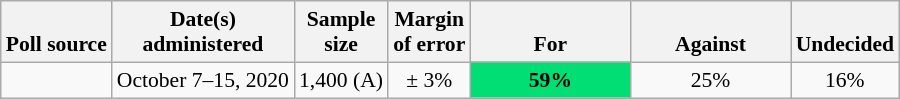<table class="wikitable" style="font-size:90%;text-align:center;">
<tr valign=bottom>
<th>Poll source</th>
<th>Date(s)<br>administered</th>
<th>Sample<br>size</th>
<th>Margin<br>of error</th>
<th style="width:100px;">For</th>
<th style="width:100px;">Against</th>
<th>Undecided</th>
</tr>
<tr>
<td style="text-align:left;"></td>
<td>October 7–15, 2020</td>
<td>1,400 (A)</td>
<td>± 3%</td>
<td style="background: rgb(1,223,116);"><strong>59%</strong></td>
<td>25%</td>
<td>16%</td>
</tr>
</table>
